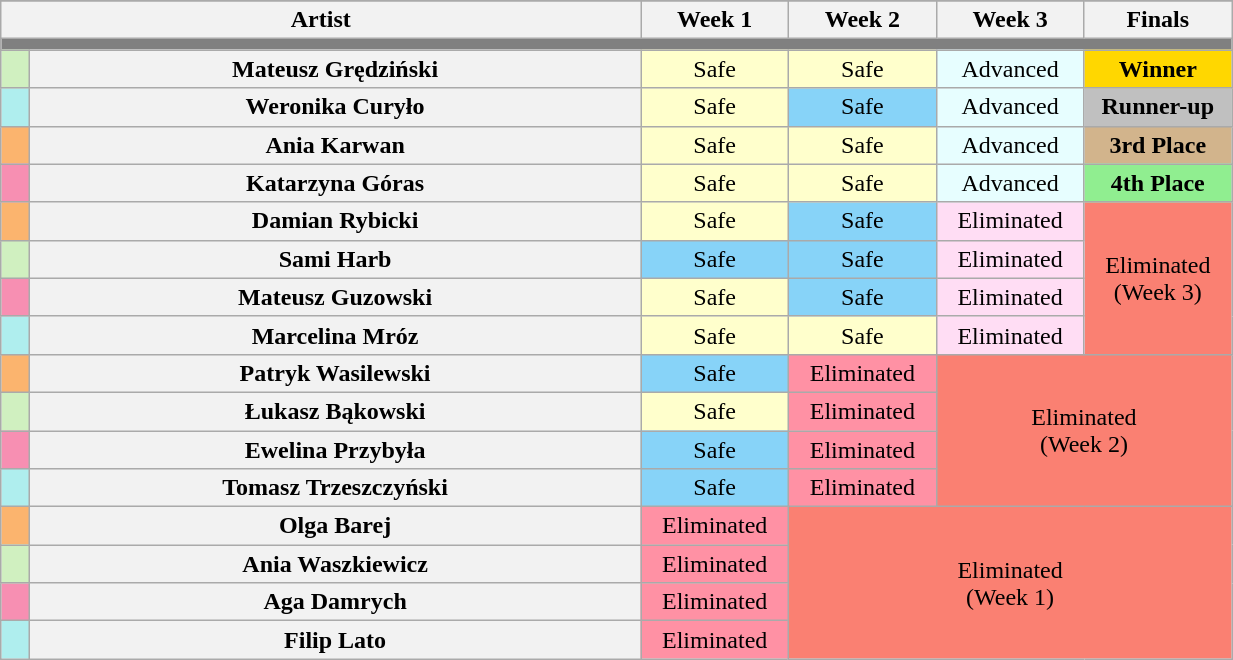<table class="wikitable" style="text-align:center; width:65%;">
<tr>
</tr>
<tr>
<th colspan="2">Artist</th>
<th style="width:12%;">Week 1</th>
<th style="width:12%;">Week 2</th>
<th style="width:12%;">Week 3</th>
<th style="width:12%;">Finals</th>
</tr>
<tr>
<th colspan="6" style="background:gray;"></th>
</tr>
<tr>
<td style="background:#d0f0c0;"></td>
<th>Mateusz Grędziński</th>
<td style="background:#ffc;">Safe</td>
<td style="background:#ffc;">Safe</td>
<td style="background:#E7FEFF;">Advanced</td>
<th style="background:gold;">Winner</th>
</tr>
<tr>
<td style="background:#afeeee;"></td>
<th>Weronika Curyło</th>
<td style="background:#ffc;">Safe</td>
<td style="background:#87D3F8;">Safe</td>
<td style="background:#E7FEFF;">Advanced</td>
<th style="background:silver;">Runner-up</th>
</tr>
<tr>
<td style="background:#fbb46e;"></td>
<th>Ania Karwan</th>
<td style="background:#ffc;">Safe</td>
<td style="background:#ffc;">Safe</td>
<td style="background:#E7FEFF;">Advanced</td>
<th style="background:tan;">3rd Place</th>
</tr>
<tr>
<th style="background:#F78FB2;"></th>
<th>Katarzyna Góras</th>
<td style="background:#ffc;">Safe</td>
<td style="background:#ffc;">Safe</td>
<td style="background:#E7FEFF;">Advanced</td>
<th style="background:lightgreen;">4th Place</th>
</tr>
<tr>
<th style="background:#fbb46e;"></th>
<th>Damian Rybicki</th>
<td style="background:#ffc;">Safe</td>
<td style="background:#87D3F8;">Safe</td>
<td style="background:#FFDDF4;">Eliminated</td>
<td colspan="1" rowspan="4" style="background:salmon;">Eliminated<br>(Week 3)</td>
</tr>
<tr>
<th style="background:#d0f0c0;"></th>
<th>Sami Harb</th>
<td style="background:#87D3F8;">Safe</td>
<td style="background:#87D3F8;">Safe</td>
<td style="background:#FFDDF4;">Eliminated</td>
</tr>
<tr>
<th style="background:#F78FB2;"></th>
<th>Mateusz Guzowski</th>
<td style="background:#ffc;">Safe</td>
<td style="background:#87D3F8;">Safe</td>
<td style="background:#FFDDF4;">Eliminated</td>
</tr>
<tr>
<th style="background:#afeeee;"></th>
<th>Marcelina Mróz</th>
<td style="background:#ffc;">Safe</td>
<td style="background:#ffc;">Safe</td>
<td style="background:#FFDDF4;">Eliminated</td>
</tr>
<tr>
<th style="background:#fbb46e;"></th>
<th>Patryk Wasilewski</th>
<td style="background:#87D3F8;">Safe</td>
<td style="background:#FF91A4;">Eliminated</td>
<td colspan="4" rowspan="4" style="background:salmon;">Eliminated<br>(Week 2)</td>
</tr>
<tr>
<th style="background:#d0f0c0;"></th>
<th>Łukasz Bąkowski</th>
<td style="background:#ffc;">Safe</td>
<td style="background:#FF91A4;">Eliminated</td>
</tr>
<tr>
<th style="background:#F78FB2;"></th>
<th>Ewelina Przybyła</th>
<td style="background:#87D3F8;">Safe</td>
<td style="background:#FF91A4;">Eliminated</td>
</tr>
<tr>
<th style="background:#afeeee;"></th>
<th>Tomasz Trzeszczyński</th>
<td style="background:#87D3F8;">Safe</td>
<td style="background:#FF91A4;">Eliminated</td>
</tr>
<tr>
<th style="background:#fbb46e;"></th>
<th>Olga Barej</th>
<td style="background:#FF91A4;">Eliminated</td>
<td colspan="4" rowspan="8" style="background:salmon;">Eliminated<br>(Week 1)</td>
</tr>
<tr>
<th style="background:#d0f0c0;"></th>
<th>Ania Waszkiewicz</th>
<td style="background:#FF91A4;">Eliminated</td>
</tr>
<tr>
<th style="background:#F78FB2;"></th>
<th>Aga Damrych</th>
<td style="background:#FF91A4;">Eliminated</td>
</tr>
<tr>
<th style="background:#afeeee;"></th>
<th>Filip Lato</th>
<td style="background:#FF91A4;">Eliminated</td>
</tr>
</table>
